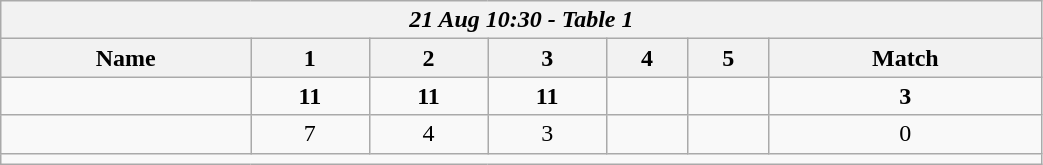<table class=wikitable style="text-align:center; width: 55%">
<tr>
<th colspan=17><em>21 Aug 10:30 - Table 1</em></th>
</tr>
<tr>
<th>Name</th>
<th>1</th>
<th>2</th>
<th>3</th>
<th>4</th>
<th>5</th>
<th>Match</th>
</tr>
<tr>
<td style="text-align:left;"><strong></strong></td>
<td><strong>11</strong></td>
<td><strong>11</strong></td>
<td><strong>11</strong></td>
<td></td>
<td></td>
<td><strong>3</strong></td>
</tr>
<tr>
<td style="text-align:left;"></td>
<td>7</td>
<td>4</td>
<td>3</td>
<td></td>
<td></td>
<td>0</td>
</tr>
<tr>
<td colspan=17></td>
</tr>
</table>
